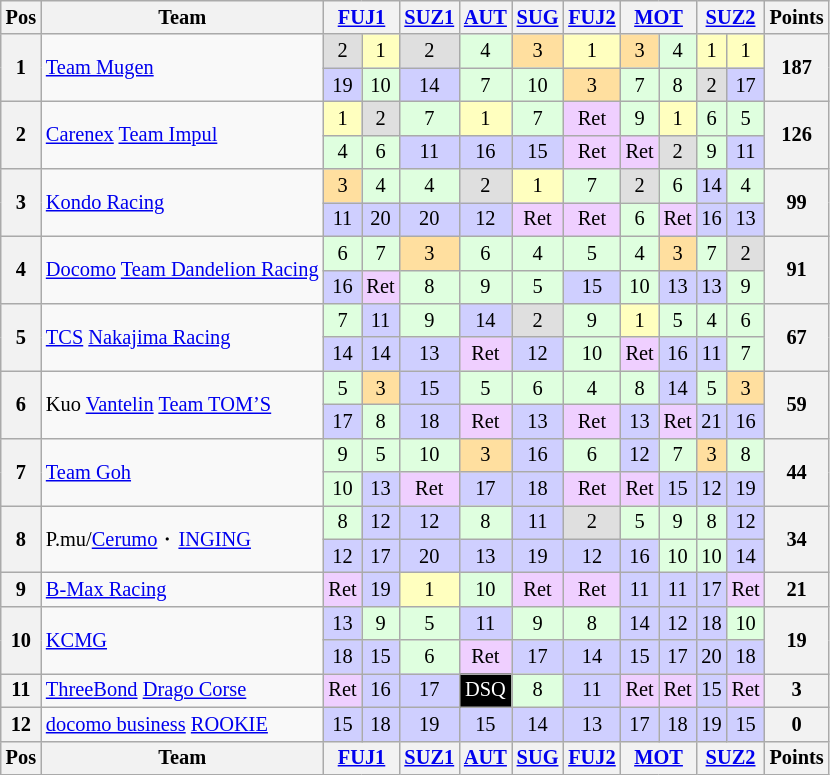<table class="wikitable" style="font-size:85%; text-align:center">
<tr>
<th valign="middle">Pos</th>
<th valign="middle">Team</th>
<th colspan="2"><a href='#'>FUJ1</a></th>
<th><a href='#'>SUZ1</a></th>
<th><a href='#'>AUT</a></th>
<th><a href='#'>SUG</a></th>
<th><a href='#'>FUJ2</a></th>
<th colspan="2"><a href='#'>MOT</a></th>
<th colspan="2"><a href='#'>SUZ2</a></th>
<th valign="middle">Points</th>
</tr>
<tr>
<th rowspan="2">1</th>
<td rowspan="2" align="left"> <a href='#'>Team Mugen</a></td>
<td bgcolor="#DFDFDF">2</td>
<td bgcolor="#FFFFBF">1</td>
<td bgcolor="#DFDFDF">2</td>
<td bgcolor="#DFFFDF">4</td>
<td bgcolor="#FFDF9F">3</td>
<td bgcolor="#FFFFBF">1</td>
<td bgcolor="#FFDF9F">3</td>
<td bgcolor="#DFFFDF">4</td>
<td bgcolor="#FFFFBF">1</td>
<td bgcolor="#FFFFBF">1</td>
<th rowspan="2">187</th>
</tr>
<tr>
<td bgcolor="#CFCFFF">19</td>
<td bgcolor="#DFFFDF">10</td>
<td bgcolor="#CFCFFF">14</td>
<td bgcolor="#DFFFDF">7</td>
<td bgcolor="#DFFFDF">10</td>
<td bgcolor="#FFDF9F">3</td>
<td bgcolor="#DFFFDF">7</td>
<td bgcolor="#DFFFDF">8</td>
<td bgcolor="#DFDFDF">2</td>
<td bgcolor="#CFCFFF">17</td>
</tr>
<tr>
<th rowspan="2">2</th>
<td rowspan="2" align="left"> <a href='#'>Carenex</a> <a href='#'>Team Impul</a></td>
<td bgcolor="#FFFFBF">1</td>
<td bgcolor="#DFDFDF">2</td>
<td bgcolor="#DFFFDF">7</td>
<td bgcolor="#FFFFBF">1</td>
<td bgcolor="#DFFFDF">7</td>
<td bgcolor="#EFCFFF">Ret</td>
<td bgcolor="#DFFFDF">9</td>
<td bgcolor="#FFFFBF">1</td>
<td bgcolor="#DFFFDF">6</td>
<td bgcolor="#DFFFDF">5</td>
<th rowspan="2">126</th>
</tr>
<tr>
<td bgcolor="#DFFFDF">4</td>
<td bgcolor="#DFFFDF">6</td>
<td bgcolor="#CFCFFF">11</td>
<td bgcolor="#CFCFFF">16</td>
<td bgcolor="#CFCFFF">15</td>
<td bgcolor="#EFCFFF">Ret</td>
<td bgcolor="#EFCFFF">Ret</td>
<td bgcolor="#DFDFDF">2</td>
<td bgcolor="#DFFFDF">9</td>
<td bgcolor="#CFCFFF">11</td>
</tr>
<tr>
<th rowspan="2">3</th>
<td rowspan="2" align="left"> <a href='#'>Kondo Racing</a></td>
<td bgcolor="#FFDF9F">3</td>
<td bgcolor="#DFFFDF">4</td>
<td bgcolor="#DFFFDF">4</td>
<td bgcolor="#DFDFDF">2</td>
<td bgcolor="#FFFFBF">1</td>
<td bgcolor="#DFFFDF">7</td>
<td bgcolor="#DFDFDF">2</td>
<td bgcolor="#DFFFDF">6</td>
<td bgcolor="#CFCFFF">14</td>
<td bgcolor="#DFFFDF">4</td>
<th rowspan="2">99</th>
</tr>
<tr>
<td bgcolor="#CFCFFF">11</td>
<td bgcolor="#CFCFFF">20</td>
<td bgcolor="#CFCFFF">20</td>
<td bgcolor="#CFCFFF">12</td>
<td bgcolor="#EFCFFF">Ret</td>
<td bgcolor="#EFCFFF">Ret</td>
<td bgcolor="#DFFFDF">6</td>
<td bgcolor="#EFCFFF">Ret</td>
<td bgcolor="#CFCFFF">16</td>
<td bgcolor="#CFCFFF">13</td>
</tr>
<tr>
<th rowspan="2">4</th>
<td rowspan="2" align="left"> <a href='#'>Docomo</a> <a href='#'>Team Dandelion Racing</a></td>
<td bgcolor="#DFFFDF">6</td>
<td bgcolor="#DFFFDF">7</td>
<td bgcolor="#FFDF9F">3</td>
<td bgcolor="#DFFFDF">6</td>
<td bgcolor="#DFFFDF">4</td>
<td bgcolor="#DFFFDF">5</td>
<td bgcolor="#DFFFDF">4</td>
<td bgcolor="#FFDF9F">3</td>
<td bgcolor="#DFFFDF">7</td>
<td bgcolor="#DFDFDF">2</td>
<th rowspan="2">91</th>
</tr>
<tr>
<td bgcolor="#CFCFFF">16</td>
<td bgcolor="#EFCFFF">Ret</td>
<td bgcolor="#DFFFDF">8</td>
<td bgcolor="#DFFFDF">9</td>
<td bgcolor="#DFFFDF">5</td>
<td bgcolor="#CFCFFF">15</td>
<td bgcolor="#DFFFDF">10</td>
<td bgcolor="#CFCFFF">13</td>
<td bgcolor="#CFCFFF">13</td>
<td bgcolor="#DFFFDF">9</td>
</tr>
<tr>
<th rowspan="2">5</th>
<td rowspan="2" align="left"> <a href='#'>TCS</a> <a href='#'>Nakajima Racing</a></td>
<td bgcolor="#DFFFDF">7</td>
<td bgcolor="#CFCFFF">11</td>
<td bgcolor="#DFFFDF">9</td>
<td bgcolor="#CFCFFF">14</td>
<td bgcolor="#DFDFDF">2</td>
<td bgcolor="#DFFFDF">9</td>
<td bgcolor="#FFFFBF">1</td>
<td bgcolor="#DFFFDF">5</td>
<td bgcolor="#DFFFDF">4</td>
<td bgcolor="#DFFFDF">6</td>
<th rowspan="2">67</th>
</tr>
<tr>
<td bgcolor="#CFCFFF">14</td>
<td bgcolor="#CFCFFF">14</td>
<td bgcolor="#CFCFFF">13</td>
<td bgcolor="#EFCFFF">Ret</td>
<td bgcolor="#CFCFFF">12</td>
<td bgcolor="#DFFFDF">10</td>
<td bgcolor="#EFCFFF">Ret</td>
<td bgcolor="#CFCFFF">16</td>
<td bgcolor="#CFCFFF">11</td>
<td bgcolor="#DFFFDF">7</td>
</tr>
<tr>
<th rowspan="2">6</th>
<td rowspan="2" align="left"> Kuo <a href='#'>Vantelin</a> <a href='#'>Team TOM’S</a></td>
<td bgcolor="#DFFFDF">5</td>
<td bgcolor="#FFDF9F">3</td>
<td bgcolor="#CFCFFF">15</td>
<td bgcolor="#DFFFDF">5</td>
<td bgcolor="#DFFFDF">6</td>
<td bgcolor="#DFFFDF">4</td>
<td bgcolor="#DFFFDF">8</td>
<td bgcolor="#CFCFFF">14</td>
<td bgcolor="#DFFFDF">5</td>
<td bgcolor="#FFDF9F">3</td>
<th rowspan="2">59</th>
</tr>
<tr>
<td bgcolor="#CFCFFF">17</td>
<td bgcolor="#DFFFDF">8</td>
<td bgcolor="#CFCFFF">18</td>
<td bgcolor="#EFCFFF">Ret</td>
<td bgcolor="#CFCFFF">13</td>
<td bgcolor="#EFCFFF">Ret</td>
<td bgcolor="#CFCFFF">13</td>
<td bgcolor="#EFCFFF">Ret</td>
<td bgcolor="#CFCFFF">21</td>
<td bgcolor="#CFCFFF">16</td>
</tr>
<tr>
<th rowspan="2">7</th>
<td rowspan="2" align="left"> <a href='#'>Team Goh</a></td>
<td bgcolor="#DFFFDF">9</td>
<td bgcolor="#DFFFDF">5</td>
<td bgcolor="#DFFFDF">10</td>
<td bgcolor="#FFDF9F">3</td>
<td bgcolor="#CFCFFF">16</td>
<td bgcolor="#DFFFDF">6</td>
<td bgcolor="#CFCFFF">12</td>
<td bgcolor="#DFFFDF">7</td>
<td bgcolor="#FFDF9F">3</td>
<td bgcolor="#DFFFDF">8</td>
<th rowspan="2">44</th>
</tr>
<tr>
<td bgcolor="#DFFFDF">10</td>
<td bgcolor="#CFCFFF">13</td>
<td bgcolor="#EFCFFF">Ret</td>
<td bgcolor="#CFCFFF">17</td>
<td bgcolor="#CFCFFF">18</td>
<td bgcolor="#EFCFFF">Ret</td>
<td bgcolor="#EFCFFF">Ret</td>
<td bgcolor="#CFCFFF">15</td>
<td bgcolor="#CFCFFF">12</td>
<td bgcolor="#CFCFFF">19</td>
</tr>
<tr>
<th rowspan="2">8</th>
<td rowspan="2" align=left> P.mu/<a href='#'>Cerumo</a>・<a href='#'>INGING</a></td>
<td bgcolor="#DFFFDF">8</td>
<td bgcolor="#CFCFFF">12</td>
<td bgcolor="#CFCFFF">12</td>
<td bgcolor="#DFFFDF">8</td>
<td bgcolor="#CFCFFF">11</td>
<td bgcolor="#DFDFDF">2</td>
<td bgcolor="#DFFFDF">5</td>
<td bgcolor="#DFFFDF">9</td>
<td bgcolor="#DFFFDF">8</td>
<td bgcolor="#CFCFFF">12</td>
<th rowspan="2">34</th>
</tr>
<tr>
<td bgcolor="#CFCFFF">12</td>
<td bgcolor="#CFCFFF">17</td>
<td bgcolor="#CFCFFF">20</td>
<td bgcolor="#CFCFFF">13</td>
<td bgcolor="#CFCFFF">19</td>
<td bgcolor="#CFCFFF">12</td>
<td bgcolor="#CFCFFF">16</td>
<td bgcolor="#DFFFDF">10</td>
<td bgcolor="#DFFFDF">10</td>
<td bgcolor="#CFCFFF">14</td>
</tr>
<tr>
<th>9</th>
<td align="left"> <a href='#'>B-Max Racing</a></td>
<td bgcolor="#EFCFFF">Ret</td>
<td bgcolor="#CFCFFF">19</td>
<td bgcolor="#FFFFBF">1</td>
<td bgcolor="#DFFFDF">10</td>
<td bgcolor="#EFCFFF">Ret</td>
<td bgcolor="#EFCFFF">Ret</td>
<td bgcolor="#CFCFFF">11</td>
<td bgcolor="#CFCFFF">11</td>
<td bgcolor="#CFCFFF">17</td>
<td bgcolor="#EFCFFF">Ret</td>
<th>21</th>
</tr>
<tr>
<th rowspan="2">10</th>
<td rowspan="2" align="left"> <a href='#'>KCMG</a></td>
<td bgcolor="#CFCFFF">13</td>
<td bgcolor="#DFFFDF">9</td>
<td bgcolor="#DFFFDF">5</td>
<td bgcolor="#CFCFFF">11</td>
<td bgcolor="#DFFFDF">9</td>
<td bgcolor="#DFFFDF">8</td>
<td bgcolor="#CFCFFF">14</td>
<td bgcolor="#CFCFFF">12</td>
<td bgcolor="#CFCFFF">18</td>
<td bgcolor="#DFFFDF">10</td>
<th rowspan="2">19</th>
</tr>
<tr>
<td bgcolor="#CFCFFF">18</td>
<td bgcolor="#CFCFFF">15</td>
<td bgcolor="#DFFFDF">6</td>
<td bgcolor="#EFCFFF">Ret</td>
<td bgcolor="#CFCFFF">17</td>
<td bgcolor="#CFCFFF">14</td>
<td bgcolor="#CFCFFF">15</td>
<td bgcolor="#CFCFFF">17</td>
<td bgcolor="#CFCFFF">20</td>
<td bgcolor="#CFCFFF">18</td>
</tr>
<tr>
<th>11</th>
<td align="left"> <a href='#'>ThreeBond</a> <a href='#'>Drago Corse</a></td>
<td bgcolor="#EFCFFF">Ret</td>
<td bgcolor="#CFCFFF">16</td>
<td bgcolor="#CFCFFF">17</td>
<td style="background:#000000; color:white;">DSQ</td>
<td bgcolor="#DFFFDF">8</td>
<td bgcolor="#CFCFFF">11</td>
<td bgcolor="#EFCFFF">Ret</td>
<td bgcolor="#EFCFFF">Ret</td>
<td bgcolor="#CFCFFF">15</td>
<td bgcolor="#EFCFFF">Ret</td>
<th>3</th>
</tr>
<tr>
<th>12</th>
<td align="left"> <a href='#'>docomo business</a> <a href='#'>ROOKIE</a></td>
<td bgcolor="#CFCFFF">15</td>
<td bgcolor="#CFCFFF">18</td>
<td bgcolor="#CFCFFF">19</td>
<td bgcolor="#CFCFFF">15</td>
<td bgcolor="#CFCFFF">14</td>
<td bgcolor="#CFCFFF">13</td>
<td bgcolor="#CFCFFF">17</td>
<td bgcolor="#CFCFFF">18</td>
<td bgcolor="#CFCFFF">19</td>
<td bgcolor="#CFCFFF">15</td>
<th>0</th>
</tr>
<tr>
<th>Pos</th>
<th>Team</th>
<th colspan="2"><a href='#'>FUJ1</a></th>
<th><a href='#'>SUZ1</a></th>
<th><a href='#'>AUT</a></th>
<th><a href='#'>SUG</a></th>
<th><a href='#'>FUJ2</a></th>
<th colspan="2"><a href='#'>MOT</a></th>
<th colspan="2"><a href='#'>SUZ2</a></th>
<th>Points</th>
</tr>
</table>
